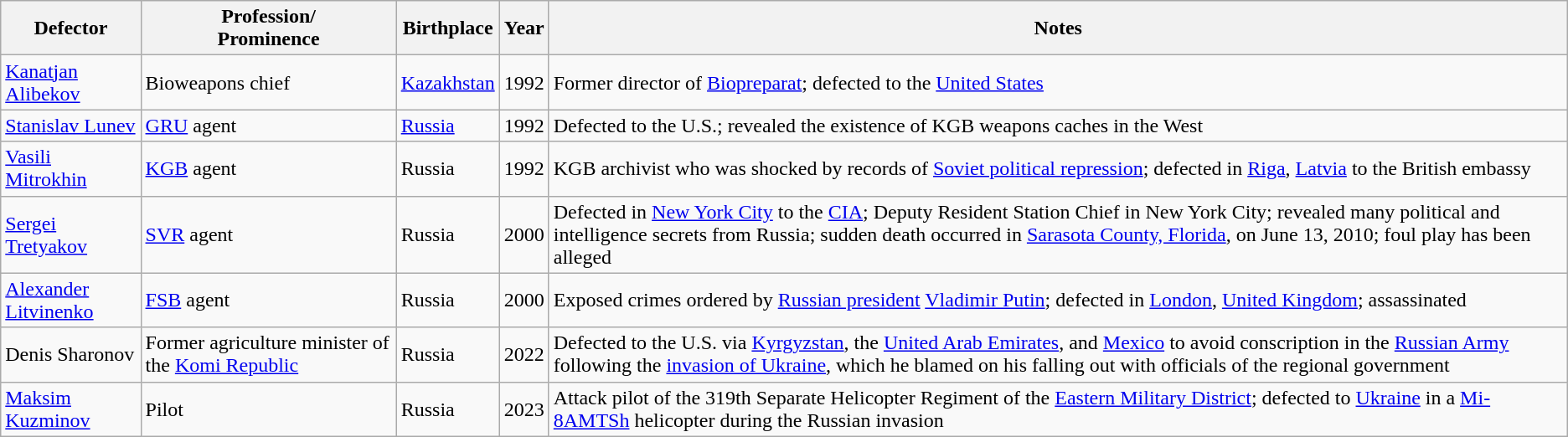<table class="wikitable sortable">
<tr>
<th>Defector</th>
<th>Profession/<br>Prominence</th>
<th>Birthplace</th>
<th>Year</th>
<th>Notes</th>
</tr>
<tr>
<td><a href='#'>Kanatjan Alibekov</a></td>
<td>Bioweapons chief</td>
<td><a href='#'>Kazakhstan</a></td>
<td>1992</td>
<td>Former director of <a href='#'>Biopreparat</a>; defected to the <a href='#'>United States</a></td>
</tr>
<tr>
<td><a href='#'>Stanislav Lunev</a></td>
<td><a href='#'>GRU</a> agent</td>
<td><a href='#'>Russia</a></td>
<td>1992</td>
<td>Defected to the U.S.; revealed the existence of KGB weapons caches in the West</td>
</tr>
<tr>
<td><a href='#'>Vasili Mitrokhin</a></td>
<td><a href='#'>KGB</a> agent</td>
<td>Russia</td>
<td>1992</td>
<td>KGB archivist who was shocked by records of <a href='#'>Soviet political repression</a>; defected in <a href='#'>Riga</a>, <a href='#'>Latvia</a> to the British embassy</td>
</tr>
<tr>
<td><a href='#'>Sergei Tretyakov</a></td>
<td><a href='#'>SVR</a> agent</td>
<td>Russia</td>
<td>2000</td>
<td>Defected in <a href='#'>New York City</a> to the <a href='#'>CIA</a>; Deputy Resident Station Chief in New York City; revealed many political and intelligence secrets from Russia; sudden death occurred in <a href='#'>Sarasota County, Florida</a>, on June 13, 2010; foul play has been alleged</td>
</tr>
<tr>
<td><a href='#'>Alexander Litvinenko</a></td>
<td><a href='#'>FSB</a> agent</td>
<td>Russia</td>
<td>2000</td>
<td>Exposed crimes ordered by <a href='#'>Russian president</a> <a href='#'>Vladimir Putin</a>; defected in <a href='#'>London</a>, <a href='#'>United Kingdom</a>; assassinated</td>
</tr>
<tr id="Sharonov">
<td>Denis Sharonov</td>
<td>Former agriculture minister of the <a href='#'>Komi Republic</a></td>
<td>Russia</td>
<td>2022</td>
<td>Defected to the U.S. via <a href='#'>Kyrgyzstan</a>, the <a href='#'>United Arab Emirates</a>, and <a href='#'>Mexico</a> to avoid conscription in the <a href='#'>Russian Army</a> following the <a href='#'>invasion of Ukraine</a>, which he blamed on his falling out with officials of the regional government</td>
</tr>
<tr>
<td><a href='#'>Maksim Kuzminov</a></td>
<td>Pilot</td>
<td>Russia</td>
<td>2023</td>
<td>Attack pilot of the 319th Separate Helicopter Regiment of the <a href='#'>Eastern Military District</a>; defected to <a href='#'>Ukraine</a> in a <a href='#'>Mi-8AMTSh</a> helicopter during the Russian invasion</td>
</tr>
</table>
